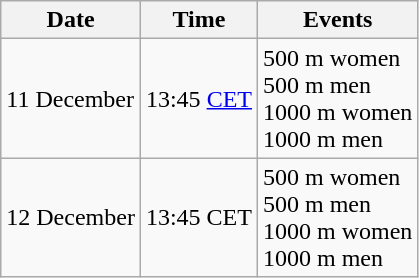<table class="wikitable" border="1">
<tr>
<th>Date</th>
<th>Time</th>
<th>Events</th>
</tr>
<tr>
<td>11 December</td>
<td>13:45 <a href='#'>CET</a></td>
<td>500 m women<br>500 m men<br>1000 m women<br>1000 m men</td>
</tr>
<tr>
<td>12 December</td>
<td>13:45 CET</td>
<td>500 m women<br>500 m men<br>1000 m women<br>1000 m men</td>
</tr>
</table>
